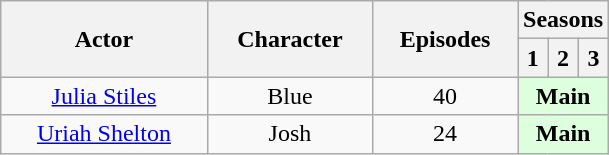<table class="wikitable plainrowheaders" style="text-align:center">
<tr>
<th scope="col" rowspan="2">Actor</th>
<th scope="col" rowspan="2">Character</th>
<th scope="col" rowspan="2">Episodes</th>
<th scope="col" colspan="3">Seasons</th>
</tr>
<tr>
<th scope="col" style="width:5%;">1</th>
<th scope="col" style="width:5%;">2</th>
<th scope="col" style="width:5%;">3</th>
</tr>
<tr>
<td scope="row"><a href='#'>Julia Stiles</a></td>
<td>Blue</td>
<td>40</td>
<td colspan="3" style="background:#dfd;"><strong>Main</strong></td>
</tr>
<tr>
<td scope="row"><a href='#'>Uriah Shelton</a></td>
<td>Josh</td>
<td>24</td>
<td colspan="3" style="background:#dfd;"><strong>Main</strong></td>
</tr>
</table>
